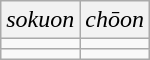<table class="wikitable" style="text-align:center">
<tr style="background:#f2f2f2">
<td><em>sokuon</em></td>
<td><em>chōon</em></td>
</tr>
<tr style="font-family: monospace">
<td></td>
<td></td>
</tr>
<tr>
<td></td>
<td></td>
</tr>
</table>
